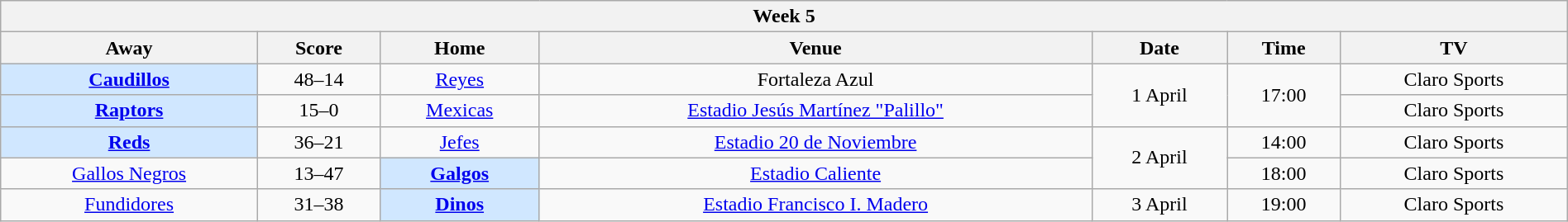<table class="wikitable mw-collapsible mw-collapsed" style="width:100%;">
<tr>
<th colspan="8">Week 5</th>
</tr>
<tr>
<th>Away</th>
<th>Score</th>
<th>Home</th>
<th>Venue</th>
<th>Date</th>
<th>Time</th>
<th>TV</th>
</tr>
<tr align="center">
<td bgcolor="#D0E7FF"><strong><a href='#'>Caudillos</a></strong></td>
<td>48–14</td>
<td><a href='#'>Reyes</a></td>
<td>Fortaleza Azul</td>
<td rowspan=2>1 April</td>
<td rowspan=2>17:00</td>
<td>Claro Sports</td>
</tr>
<tr align="center">
<td bgcolor="#D0E7FF"><strong><a href='#'>Raptors</a></strong></td>
<td>15–0</td>
<td><a href='#'>Mexicas</a></td>
<td><a href='#'>Estadio Jesús Martínez "Palillo"</a></td>
<td>Claro Sports</td>
</tr>
<tr align="center">
<td bgcolor="#D0E7FF"><strong><a href='#'>Reds</a></strong></td>
<td>36–21</td>
<td><a href='#'>Jefes</a></td>
<td><a href='#'>Estadio 20 de Noviembre</a></td>
<td rowspan=2>2 April</td>
<td>14:00</td>
<td>Claro Sports</td>
</tr>
<tr align="center">
<td><a href='#'>Gallos Negros</a></td>
<td>13–47</td>
<td bgcolor="#D0E7FF"><strong><a href='#'>Galgos</a></strong></td>
<td><a href='#'>Estadio Caliente</a></td>
<td>18:00</td>
<td>Claro Sports</td>
</tr>
<tr align="center">
<td><a href='#'>Fundidores</a></td>
<td>31–38</td>
<td bgcolor="#D0E7FF"><strong><a href='#'>Dinos</a></strong></td>
<td><a href='#'>Estadio Francisco I. Madero</a></td>
<td>3 April</td>
<td>19:00</td>
<td>Claro Sports</td>
</tr>
</table>
